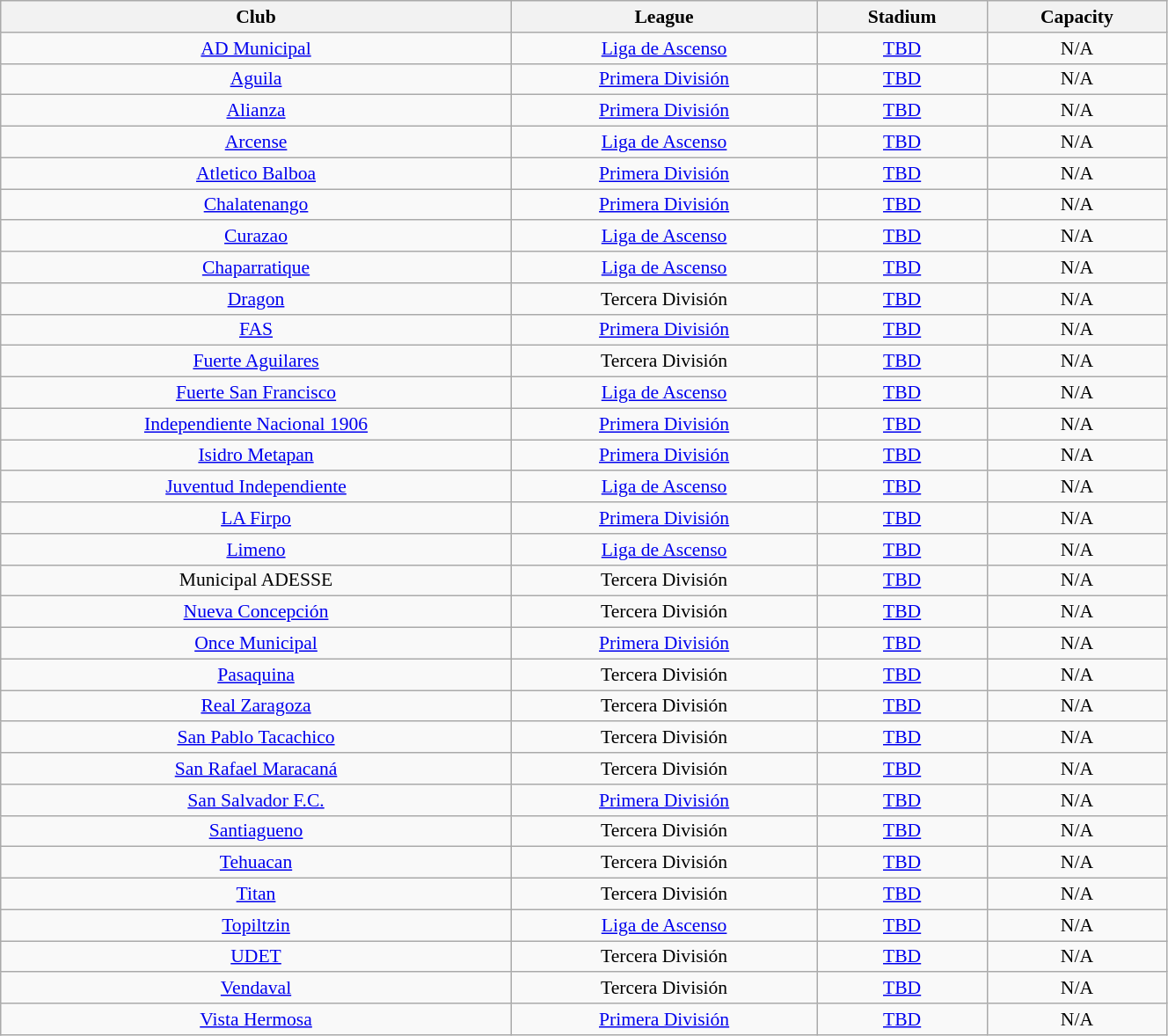<table class="wikitable sortable" width=70% style="text-align:center; font-size:90%">
<tr>
<th align="center">Club</th>
<th align="center">League</th>
<th align="center">Stadium</th>
<th align="center">Capacity</th>
</tr>
<tr>
<td><a href='#'>AD Municipal</a></td>
<td><a href='#'>Liga de Ascenso</a></td>
<td><a href='#'>TBD</a></td>
<td>N/A</td>
</tr>
<tr>
<td><a href='#'>Aguila</a></td>
<td><a href='#'>Primera División</a></td>
<td><a href='#'>TBD</a></td>
<td>N/A</td>
</tr>
<tr>
<td><a href='#'>Alianza</a></td>
<td><a href='#'>Primera División</a></td>
<td><a href='#'>TBD</a></td>
<td>N/A</td>
</tr>
<tr>
<td><a href='#'>Arcense</a></td>
<td><a href='#'>Liga de Ascenso</a></td>
<td><a href='#'>TBD</a></td>
<td>N/A</td>
</tr>
<tr>
<td><a href='#'>Atletico Balboa</a></td>
<td><a href='#'>Primera División</a></td>
<td><a href='#'>TBD</a></td>
<td>N/A</td>
</tr>
<tr>
<td><a href='#'>Chalatenango</a></td>
<td><a href='#'>Primera División</a></td>
<td><a href='#'>TBD</a></td>
<td>N/A</td>
</tr>
<tr>
<td><a href='#'>Curazao</a></td>
<td><a href='#'>Liga de Ascenso</a></td>
<td><a href='#'>TBD</a></td>
<td>N/A</td>
</tr>
<tr>
<td><a href='#'>Chaparratique</a></td>
<td><a href='#'>Liga de Ascenso</a></td>
<td><a href='#'>TBD</a></td>
<td>N/A</td>
</tr>
<tr>
<td><a href='#'>Dragon</a></td>
<td>Tercera División</td>
<td><a href='#'>TBD</a></td>
<td>N/A</td>
</tr>
<tr>
<td><a href='#'>FAS</a></td>
<td><a href='#'>Primera División</a></td>
<td><a href='#'>TBD</a></td>
<td>N/A</td>
</tr>
<tr>
<td><a href='#'>Fuerte Aguilares</a></td>
<td>Tercera División</td>
<td><a href='#'>TBD</a></td>
<td>N/A</td>
</tr>
<tr>
<td><a href='#'>Fuerte San Francisco</a></td>
<td><a href='#'>Liga de Ascenso</a></td>
<td><a href='#'>TBD</a></td>
<td>N/A</td>
</tr>
<tr>
<td><a href='#'>Independiente Nacional 1906</a></td>
<td><a href='#'>Primera División</a></td>
<td><a href='#'>TBD</a></td>
<td>N/A</td>
</tr>
<tr>
<td><a href='#'>Isidro Metapan</a></td>
<td><a href='#'>Primera División</a></td>
<td><a href='#'>TBD</a></td>
<td>N/A</td>
</tr>
<tr>
<td><a href='#'>Juventud Independiente</a></td>
<td><a href='#'>Liga de Ascenso</a></td>
<td><a href='#'>TBD</a></td>
<td>N/A</td>
</tr>
<tr>
<td><a href='#'>LA Firpo</a></td>
<td><a href='#'>Primera División</a></td>
<td><a href='#'>TBD</a></td>
<td>N/A</td>
</tr>
<tr>
<td><a href='#'>Limeno</a></td>
<td><a href='#'>Liga de Ascenso</a></td>
<td><a href='#'>TBD</a></td>
<td>N/A</td>
</tr>
<tr>
<td>Municipal ADESSE</td>
<td>Tercera División</td>
<td><a href='#'>TBD</a></td>
<td>N/A</td>
</tr>
<tr>
<td><a href='#'>Nueva Concepción</a></td>
<td>Tercera División</td>
<td><a href='#'>TBD</a></td>
<td>N/A</td>
</tr>
<tr>
<td><a href='#'>Once Municipal</a></td>
<td><a href='#'>Primera División</a></td>
<td><a href='#'>TBD</a></td>
<td>N/A</td>
</tr>
<tr>
<td><a href='#'>Pasaquina</a></td>
<td>Tercera División</td>
<td><a href='#'>TBD</a></td>
<td>N/A</td>
</tr>
<tr>
<td><a href='#'>Real Zaragoza</a></td>
<td>Tercera División</td>
<td><a href='#'>TBD</a></td>
<td>N/A</td>
</tr>
<tr>
<td><a href='#'>San Pablo Tacachico</a></td>
<td>Tercera División</td>
<td><a href='#'>TBD</a></td>
<td>N/A</td>
</tr>
<tr>
<td><a href='#'>San Rafael Maracaná</a></td>
<td>Tercera División</td>
<td><a href='#'>TBD</a></td>
<td>N/A</td>
</tr>
<tr>
<td><a href='#'>San Salvador F.C.</a></td>
<td><a href='#'>Primera División</a></td>
<td><a href='#'>TBD</a></td>
<td>N/A</td>
</tr>
<tr>
<td><a href='#'>Santiagueno</a></td>
<td>Tercera División</td>
<td><a href='#'>TBD</a></td>
<td>N/A</td>
</tr>
<tr>
<td><a href='#'>Tehuacan</a></td>
<td>Tercera División</td>
<td><a href='#'>TBD</a></td>
<td>N/A</td>
</tr>
<tr>
<td><a href='#'>Titan</a></td>
<td>Tercera División</td>
<td><a href='#'>TBD</a></td>
<td>N/A</td>
</tr>
<tr>
<td><a href='#'>Topiltzin</a></td>
<td><a href='#'>Liga de Ascenso</a></td>
<td><a href='#'>TBD</a></td>
<td>N/A</td>
</tr>
<tr>
<td><a href='#'>UDET</a></td>
<td>Tercera División</td>
<td><a href='#'>TBD</a></td>
<td>N/A</td>
</tr>
<tr>
<td><a href='#'>Vendaval</a></td>
<td>Tercera División</td>
<td><a href='#'>TBD</a></td>
<td>N/A</td>
</tr>
<tr>
<td><a href='#'>Vista Hermosa</a></td>
<td><a href='#'>Primera División</a></td>
<td><a href='#'>TBD</a></td>
<td>N/A</td>
</tr>
</table>
